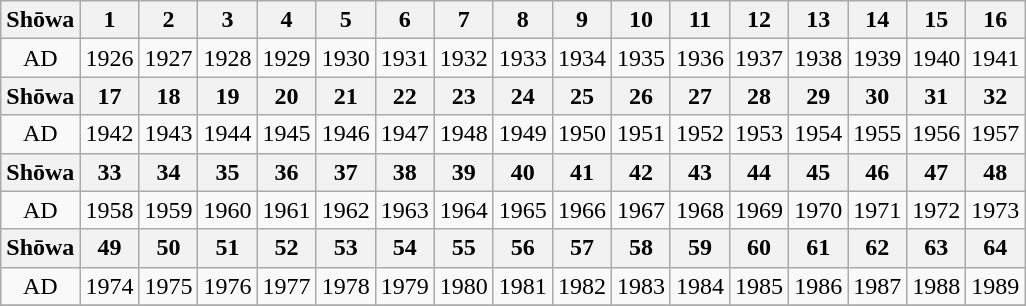<table class="wikitable" style="text-align:center">
<tr>
<th rowspan="1">Shōwa</th>
<th>1</th>
<th>2</th>
<th>3</th>
<th>4</th>
<th>5</th>
<th>6</th>
<th>7</th>
<th>8</th>
<th>9</th>
<th>10</th>
<th>11</th>
<th>12</th>
<th>13</th>
<th>14</th>
<th>15</th>
<th>16</th>
</tr>
<tr>
<td rowspan="1">AD</td>
<td>1926</td>
<td>1927</td>
<td>1928</td>
<td>1929</td>
<td>1930</td>
<td>1931</td>
<td>1932</td>
<td>1933</td>
<td>1934</td>
<td>1935</td>
<td>1936</td>
<td>1937</td>
<td>1938</td>
<td>1939</td>
<td>1940</td>
<td>1941</td>
</tr>
<tr>
<th rowspan="1">Shōwa</th>
<th>17</th>
<th>18</th>
<th>19</th>
<th>20</th>
<th>21</th>
<th>22</th>
<th>23</th>
<th>24</th>
<th>25</th>
<th>26</th>
<th>27</th>
<th>28</th>
<th>29</th>
<th>30</th>
<th>31</th>
<th>32</th>
</tr>
<tr>
<td rowspan="1">AD</td>
<td>1942</td>
<td>1943</td>
<td>1944</td>
<td>1945</td>
<td>1946</td>
<td>1947</td>
<td>1948</td>
<td>1949</td>
<td>1950</td>
<td>1951</td>
<td>1952</td>
<td>1953</td>
<td>1954</td>
<td>1955</td>
<td>1956</td>
<td>1957</td>
</tr>
<tr>
<th rowspan="1">Shōwa</th>
<th>33</th>
<th>34</th>
<th>35</th>
<th>36</th>
<th>37</th>
<th>38</th>
<th>39</th>
<th>40</th>
<th>41</th>
<th>42</th>
<th>43</th>
<th>44</th>
<th>45</th>
<th>46</th>
<th>47</th>
<th>48</th>
</tr>
<tr>
<td rowspan="1">AD</td>
<td>1958</td>
<td>1959</td>
<td>1960</td>
<td>1961</td>
<td>1962</td>
<td>1963</td>
<td>1964</td>
<td>1965</td>
<td>1966</td>
<td>1967</td>
<td>1968</td>
<td>1969</td>
<td>1970</td>
<td>1971</td>
<td>1972</td>
<td>1973</td>
</tr>
<tr>
<th rowspan="1">Shōwa</th>
<th>49</th>
<th>50</th>
<th>51</th>
<th>52</th>
<th>53</th>
<th>54</th>
<th>55</th>
<th>56</th>
<th>57</th>
<th>58</th>
<th>59</th>
<th>60</th>
<th>61</th>
<th>62</th>
<th>63</th>
<th>64</th>
</tr>
<tr>
<td rowspan="1">AD</td>
<td>1974</td>
<td>1975</td>
<td>1976</td>
<td>1977</td>
<td>1978</td>
<td>1979</td>
<td>1980</td>
<td>1981</td>
<td>1982</td>
<td>1983</td>
<td>1984</td>
<td>1985</td>
<td>1986</td>
<td>1987</td>
<td>1988</td>
<td>1989</td>
</tr>
<tr>
</tr>
</table>
